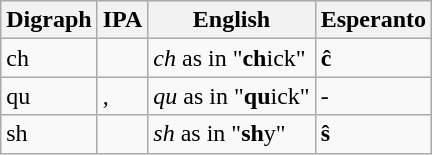<table class="wikitable">
<tr>
<th>Digraph</th>
<th>IPA</th>
<th>English</th>
<th>Esperanto</th>
</tr>
<tr>
<td>ch</td>
<td></td>
<td><em>ch</em> as in "<strong>ch</strong>ick"</td>
<td><strong>ĉ</strong></td>
</tr>
<tr>
<td>qu</td>
<td>, </td>
<td><em>qu</em> as in "<strong>qu</strong>ick"</td>
<td>-</td>
</tr>
<tr>
<td>sh</td>
<td></td>
<td><em>sh</em> as in "<strong>sh</strong>y"</td>
<td><strong>ŝ</strong></td>
</tr>
</table>
